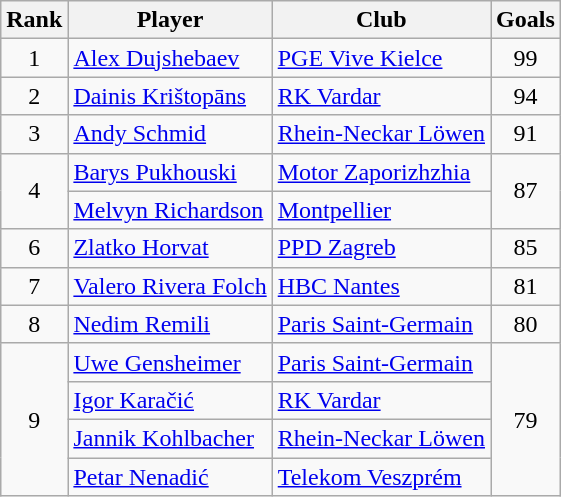<table class="wikitable sortable" style="text-align:center">
<tr>
<th>Rank</th>
<th>Player</th>
<th>Club</th>
<th>Goals</th>
</tr>
<tr>
<td>1</td>
<td align="left"> <a href='#'>Alex Dujshebaev</a></td>
<td align="left"> <a href='#'>PGE Vive Kielce</a></td>
<td>99</td>
</tr>
<tr>
<td>2</td>
<td align="left"> <a href='#'>Dainis Krištopāns</a></td>
<td align="left"> <a href='#'>RK Vardar</a></td>
<td>94</td>
</tr>
<tr>
<td>3</td>
<td align="left"> <a href='#'>Andy Schmid</a></td>
<td align="left"> <a href='#'>Rhein-Neckar Löwen</a></td>
<td>91</td>
</tr>
<tr>
<td rowspan=2>4</td>
<td align="left"> <a href='#'>Barys Pukhouski</a></td>
<td align="left"> <a href='#'>Motor Zaporizhzhia</a></td>
<td rowspan=2>87</td>
</tr>
<tr>
<td align="left"> <a href='#'>Melvyn Richardson</a></td>
<td align="left"> <a href='#'>Montpellier</a></td>
</tr>
<tr>
<td>6</td>
<td align="left"> <a href='#'>Zlatko Horvat</a></td>
<td align="left"> <a href='#'>PPD Zagreb</a></td>
<td>85</td>
</tr>
<tr>
<td>7</td>
<td align="left"> <a href='#'>Valero Rivera Folch</a></td>
<td align="left"> <a href='#'>HBC Nantes</a></td>
<td>81</td>
</tr>
<tr>
<td>8</td>
<td align="left"> <a href='#'>Nedim Remili</a></td>
<td align="left"> <a href='#'>Paris Saint-Germain</a></td>
<td>80</td>
</tr>
<tr>
<td rowspan=4>9</td>
<td align="left"> <a href='#'>Uwe Gensheimer</a></td>
<td align="left"> <a href='#'>Paris Saint-Germain</a></td>
<td rowspan=4>79</td>
</tr>
<tr>
<td align="left"> <a href='#'>Igor Karačić</a></td>
<td align="left"> <a href='#'>RK Vardar</a></td>
</tr>
<tr>
<td align="left"> <a href='#'>Jannik Kohlbacher</a></td>
<td align="left"> <a href='#'>Rhein-Neckar Löwen</a></td>
</tr>
<tr>
<td align="left"> <a href='#'>Petar Nenadić</a></td>
<td align="left"> <a href='#'>Telekom Veszprém</a></td>
</tr>
</table>
